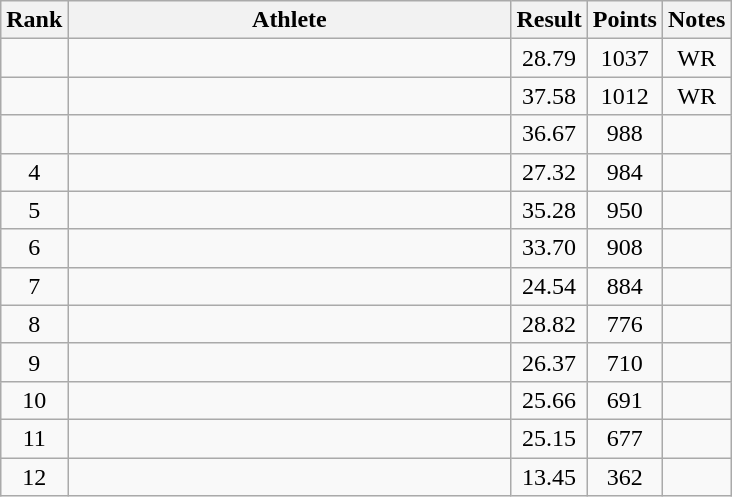<table class="wikitable" style="text-align:center">
<tr>
<th>Rank</th>
<th Style="width:18em">Athlete</th>
<th>Result</th>
<th>Points</th>
<th>Notes</th>
</tr>
<tr>
<td></td>
<td style="text-align:left"></td>
<td>28.79</td>
<td>1037</td>
<td>WR</td>
</tr>
<tr>
<td></td>
<td style="text-align:left"></td>
<td>37.58</td>
<td>1012</td>
<td>WR</td>
</tr>
<tr>
<td></td>
<td style="text-align:left"></td>
<td>36.67</td>
<td>988</td>
<td></td>
</tr>
<tr>
<td>4</td>
<td style="text-align:left"></td>
<td>27.32</td>
<td>984</td>
<td></td>
</tr>
<tr>
<td>5</td>
<td style="text-align:left"></td>
<td>35.28</td>
<td>950</td>
<td></td>
</tr>
<tr>
<td>6</td>
<td style="text-align:left"></td>
<td>33.70</td>
<td>908</td>
<td></td>
</tr>
<tr>
<td>7</td>
<td style="text-align:left"></td>
<td>24.54</td>
<td>884</td>
<td></td>
</tr>
<tr>
<td>8</td>
<td style="text-align:left"></td>
<td>28.82</td>
<td>776</td>
<td></td>
</tr>
<tr>
<td>9</td>
<td style="text-align:left"></td>
<td>26.37</td>
<td>710</td>
<td></td>
</tr>
<tr>
<td>10</td>
<td style="text-align:left"></td>
<td>25.66</td>
<td>691</td>
<td></td>
</tr>
<tr>
<td>11</td>
<td style="text-align:left"></td>
<td>25.15</td>
<td>677</td>
<td></td>
</tr>
<tr>
<td>12</td>
<td style="text-align:left"></td>
<td>13.45</td>
<td>362</td>
<td></td>
</tr>
</table>
